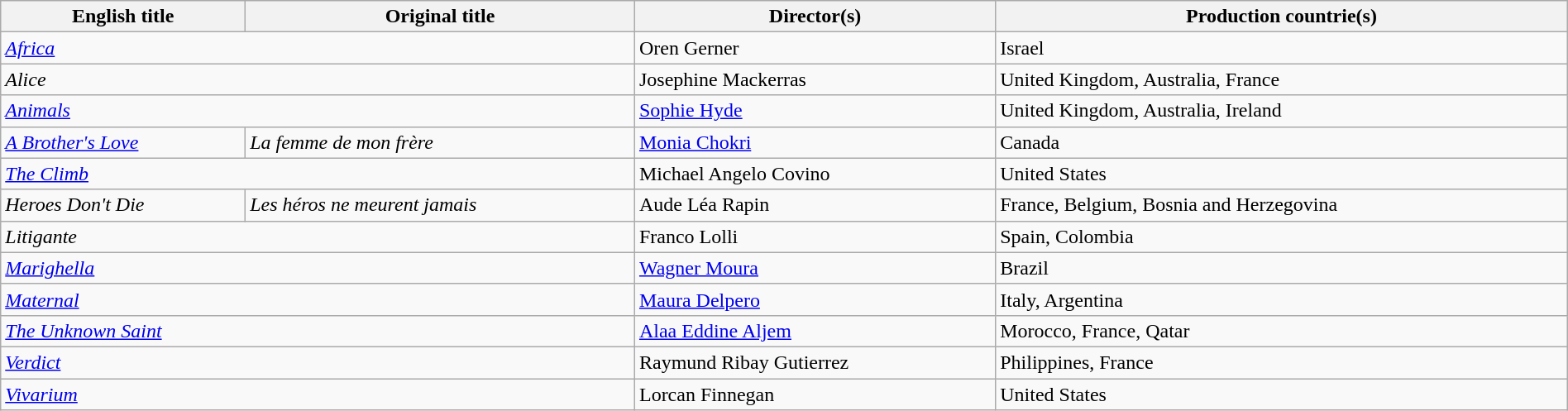<table class="sortable wikitable" style="width:100%; margin-bottom:4px" cellpadding="5">
<tr>
<th scope="col">English title</th>
<th scope="col">Original title</th>
<th scope="col">Director(s)</th>
<th scope="col">Production countrie(s)</th>
</tr>
<tr>
<td colspan="2"><em><a href='#'>Africa</a></em></td>
<td>Oren Gerner</td>
<td>Israel</td>
</tr>
<tr>
<td colspan="2"><em>Alice</em></td>
<td>Josephine Mackerras</td>
<td>United Kingdom, Australia, France</td>
</tr>
<tr>
<td colspan="2"><em><a href='#'>Animals</a></em></td>
<td><a href='#'>Sophie Hyde</a></td>
<td>United Kingdom, Australia, Ireland</td>
</tr>
<tr>
<td><em><a href='#'>A Brother's Love</a></em></td>
<td><em>La femme de mon frère</em></td>
<td><a href='#'>Monia Chokri</a></td>
<td>Canada</td>
</tr>
<tr>
<td colspan="2"><em><a href='#'>The Climb</a></em></td>
<td>Michael Angelo Covino</td>
<td>United States</td>
</tr>
<tr>
<td><em>Heroes Don't Die</em></td>
<td><em>Les héros ne meurent jamais</em></td>
<td>Aude Léa Rapin</td>
<td>France, Belgium, Bosnia and Herzegovina</td>
</tr>
<tr>
<td colspan="2"><em>Litigante</em></td>
<td>Franco Lolli</td>
<td>Spain, Colombia</td>
</tr>
<tr>
<td colspan="2"><em><a href='#'>Marighella</a></em></td>
<td><a href='#'>Wagner Moura</a></td>
<td>Brazil</td>
</tr>
<tr>
<td colspan="2"><em><a href='#'>Maternal</a></em></td>
<td><a href='#'>Maura Delpero</a></td>
<td>Italy, Argentina</td>
</tr>
<tr>
<td colspan="2"><em><a href='#'>The Unknown Saint</a></em></td>
<td><a href='#'>Alaa Eddine Aljem</a></td>
<td>Morocco, France, Qatar</td>
</tr>
<tr>
<td colspan="2"><em><a href='#'>Verdict</a></em></td>
<td>Raymund Ribay Gutierrez</td>
<td>Philippines, France</td>
</tr>
<tr>
<td colspan="2"><em><a href='#'>Vivarium</a></em></td>
<td>Lorcan Finnegan</td>
<td>United States</td>
</tr>
</table>
